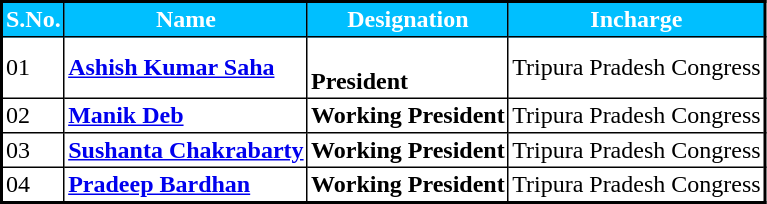<table class="sortable" style="border-collapse: collapse; border: 2px #000000 solid; font-size: x-big; width="70%" cellspacing="0" cellpadding="2" border="1">
<tr style="background-color:#00BFFF; color:white">
<th>S.No.</th>
<th>Name</th>
<th>Designation</th>
<th>Incharge</th>
</tr>
<tr>
<td>01</td>
<td><strong><a href='#'>Ashish Kumar Saha</a></strong></td>
<td><br><strong>President</strong></td>
<td>Tripura Pradesh Congress</td>
</tr>
<tr>
<td>02</td>
<td><strong><a href='#'>Manik Deb</a> </strong></td>
<td><strong>Working President</strong><br></td>
<td>Tripura Pradesh Congress</td>
</tr>
<tr>
<td>03</td>
<td><strong><a href='#'>Sushanta Chakrabarty</a></strong></td>
<td><strong>Working President</strong><br></td>
<td>Tripura Pradesh Congress</td>
</tr>
<tr>
<td>04</td>
<td><strong><a href='#'>Pradeep Bardhan</a></strong></td>
<td><strong>Working President</strong><br></td>
<td>Tripura Pradesh Congress</td>
</tr>
</table>
